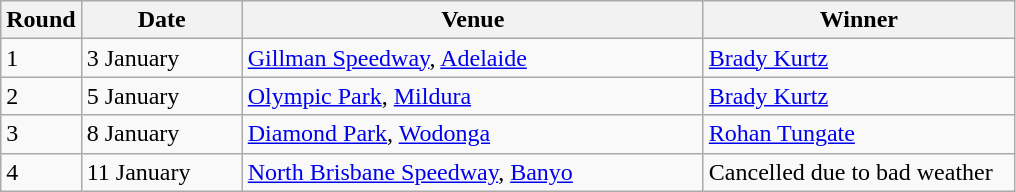<table class="wikitable" style="font-size: 100%">
<tr>
<th width=30>Round</th>
<th width=100>Date</th>
<th width=300>Venue</th>
<th width=200>Winner</th>
</tr>
<tr>
<td>1</td>
<td>3 January</td>
<td><a href='#'>Gillman Speedway</a>, <a href='#'>Adelaide</a></td>
<td><a href='#'>Brady Kurtz</a></td>
</tr>
<tr>
<td>2</td>
<td>5 January</td>
<td><a href='#'>Olympic Park</a>, <a href='#'>Mildura</a></td>
<td><a href='#'>Brady Kurtz</a></td>
</tr>
<tr>
<td>3</td>
<td>8 January</td>
<td><a href='#'>Diamond Park</a>, <a href='#'>Wodonga</a></td>
<td><a href='#'>Rohan Tungate</a></td>
</tr>
<tr>
<td>4</td>
<td>11 January</td>
<td><a href='#'>North Brisbane Speedway</a>, <a href='#'>Banyo</a></td>
<td>Cancelled due to bad weather</td>
</tr>
</table>
